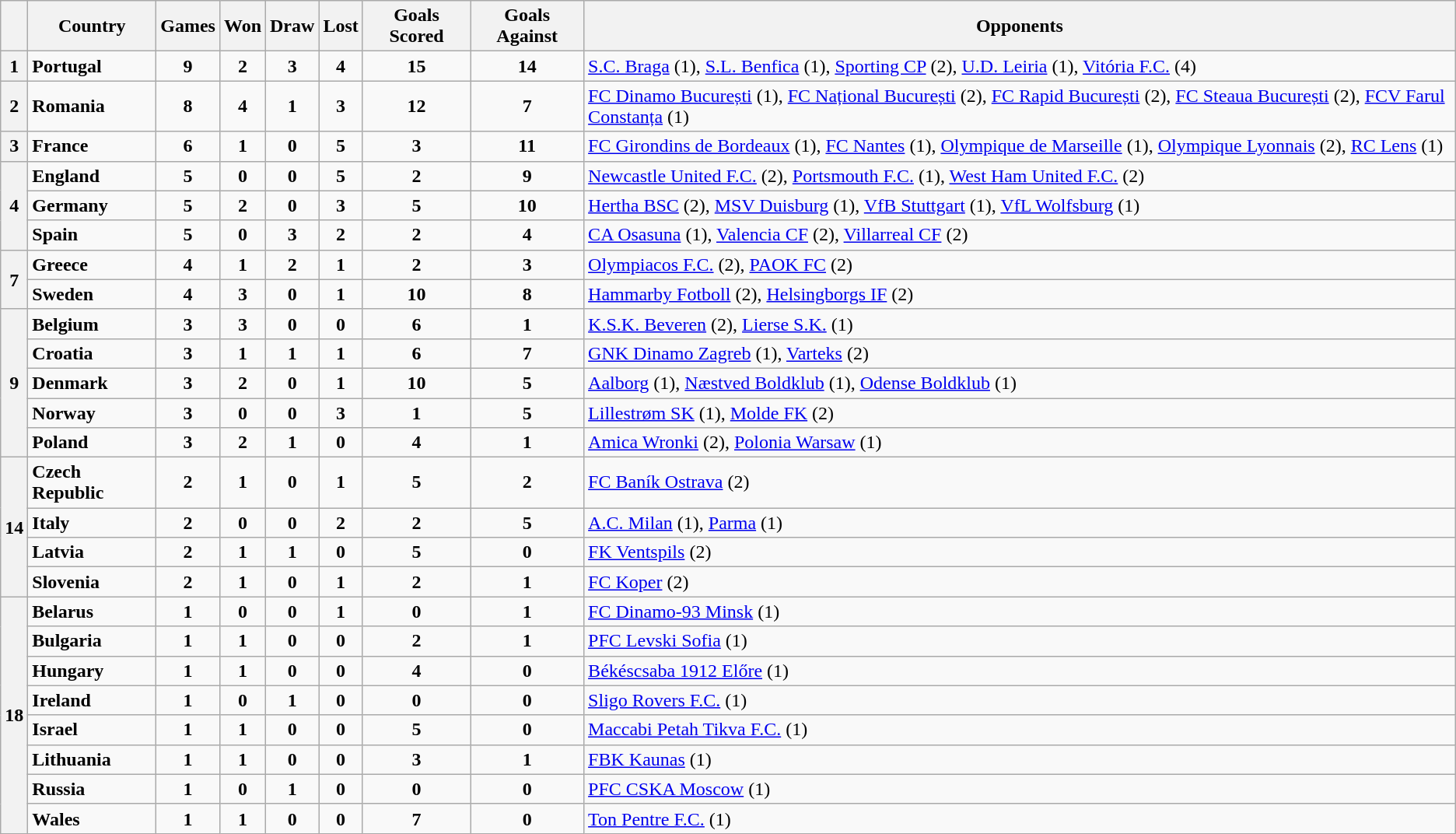<table class="wikitable sortable" style="text-align: center">
<tr>
<th><strong> </strong></th>
<th><strong>Country</strong></th>
<th><strong>Games</strong></th>
<th><strong>Won</strong></th>
<th><strong>Draw</strong></th>
<th><strong>Lost</strong></th>
<th><strong>Goals Scored</strong></th>
<th><strong>Goals Against</strong></th>
<th><strong>Opponents</strong></th>
</tr>
<tr>
<th>1</th>
<td align=left><strong> Portugal</strong></td>
<td><strong>9</strong></td>
<td><strong>2</strong></td>
<td><strong>3</strong></td>
<td><strong>4</strong></td>
<td><strong>15</strong></td>
<td><strong>14</strong></td>
<td align=left><a href='#'>S.C. Braga</a> (1), <a href='#'>S.L. Benfica</a> (1), <a href='#'>Sporting CP</a> (2), <a href='#'>U.D. Leiria</a> (1), <a href='#'>Vitória F.C.</a> (4)</td>
</tr>
<tr>
<th>2</th>
<td align=left><strong> Romania</strong></td>
<td><strong>8</strong></td>
<td><strong>4</strong></td>
<td><strong>1</strong></td>
<td><strong>3</strong></td>
<td><strong>12</strong></td>
<td><strong>7</strong></td>
<td align=left><a href='#'>FC Dinamo București</a> (1), <a href='#'>FC Național București</a> (2), <a href='#'>FC Rapid București</a> (2), <a href='#'>FC Steaua București</a> (2), <a href='#'>FCV Farul Constanța</a> (1)</td>
</tr>
<tr>
<th>3</th>
<td align=left><strong> France</strong></td>
<td><strong>6</strong></td>
<td><strong>1</strong></td>
<td><strong>0</strong></td>
<td><strong>5</strong></td>
<td><strong>3</strong></td>
<td><strong>11</strong></td>
<td align=left><a href='#'>FC Girondins de Bordeaux</a> (1), <a href='#'>FC Nantes</a> (1), <a href='#'>Olympique de Marseille</a> (1), <a href='#'>Olympique Lyonnais</a> (2), <a href='#'>RC Lens</a> (1)</td>
</tr>
<tr>
<th rowspan="3">4</th>
<td align=left><strong> England</strong></td>
<td><strong>5</strong></td>
<td><strong>0</strong></td>
<td><strong>0</strong></td>
<td><strong>5</strong></td>
<td><strong>2</strong></td>
<td><strong>9</strong></td>
<td align=left><a href='#'>Newcastle United F.C.</a> (2), <a href='#'>Portsmouth F.C.</a> (1), <a href='#'>West Ham United F.C.</a> (2)</td>
</tr>
<tr>
<td align=left><strong> Germany</strong></td>
<td><strong>5</strong></td>
<td><strong>2</strong></td>
<td><strong>0</strong></td>
<td><strong>3</strong></td>
<td><strong>5</strong></td>
<td><strong>10</strong></td>
<td align=left><a href='#'>Hertha BSC</a> (2), <a href='#'>MSV Duisburg</a> (1), <a href='#'>VfB Stuttgart</a> (1), <a href='#'>VfL Wolfsburg</a> (1)</td>
</tr>
<tr>
<td align=left><strong> Spain</strong></td>
<td><strong>5</strong></td>
<td><strong>0</strong></td>
<td><strong>3</strong></td>
<td><strong>2</strong></td>
<td><strong>2</strong></td>
<td><strong>4</strong></td>
<td align=left><a href='#'>CA Osasuna</a> (1), <a href='#'>Valencia CF</a> (2), <a href='#'>Villarreal CF</a> (2)</td>
</tr>
<tr>
<th rowspan="2">7</th>
<td align=left><strong> Greece</strong></td>
<td><strong>4</strong></td>
<td><strong>1</strong></td>
<td><strong>2</strong></td>
<td><strong>1</strong></td>
<td><strong>2</strong></td>
<td><strong>3</strong></td>
<td align=left><a href='#'>Olympiacos F.C.</a> (2), <a href='#'>PAOK FC</a> (2)</td>
</tr>
<tr>
<td align=left><strong> Sweden</strong></td>
<td><strong>4</strong></td>
<td><strong>3</strong></td>
<td><strong>0</strong></td>
<td><strong>1</strong></td>
<td><strong>10</strong></td>
<td><strong>8</strong></td>
<td align=left><a href='#'>Hammarby Fotboll</a> (2), <a href='#'>Helsingborgs IF</a> (2)</td>
</tr>
<tr>
<th rowspan="5">9</th>
<td align=left><strong> Belgium</strong></td>
<td><strong>3</strong></td>
<td><strong>3</strong></td>
<td><strong>0</strong></td>
<td><strong>0</strong></td>
<td><strong>6</strong></td>
<td><strong>1</strong></td>
<td align=left><a href='#'>K.S.K. Beveren</a> (2), <a href='#'>Lierse S.K.</a> (1)</td>
</tr>
<tr>
<td align=left><strong> Croatia</strong></td>
<td><strong>3</strong></td>
<td><strong>1</strong></td>
<td><strong>1</strong></td>
<td><strong>1</strong></td>
<td><strong>6</strong></td>
<td><strong>7</strong></td>
<td align=left><a href='#'>GNK Dinamo Zagreb</a> (1), <a href='#'>Varteks</a> (2)</td>
</tr>
<tr>
<td align=left><strong> Denmark</strong></td>
<td><strong>3</strong></td>
<td><strong>2</strong></td>
<td><strong>0</strong></td>
<td><strong>1</strong></td>
<td><strong>10</strong></td>
<td><strong>5</strong></td>
<td align=left><a href='#'>Aalborg</a> (1), <a href='#'>Næstved Boldklub</a> (1), <a href='#'>Odense Boldklub</a> (1)</td>
</tr>
<tr>
<td align=left><strong> Norway</strong></td>
<td><strong>3</strong></td>
<td><strong>0</strong></td>
<td><strong>0</strong></td>
<td><strong>3</strong></td>
<td><strong>1</strong></td>
<td><strong>5</strong></td>
<td align=left><a href='#'>Lillestrøm SK</a> (1), <a href='#'>Molde FK</a> (2)</td>
</tr>
<tr>
<td align=left><strong> Poland</strong></td>
<td><strong>3</strong></td>
<td><strong>2</strong></td>
<td><strong>1</strong></td>
<td><strong>0</strong></td>
<td><strong>4</strong></td>
<td><strong>1</strong></td>
<td align=left><a href='#'>Amica Wronki</a> (2), <a href='#'>Polonia Warsaw</a> (1)</td>
</tr>
<tr>
<th rowspan="4">14</th>
<td align=left><strong> Czech Republic</strong></td>
<td><strong>2</strong></td>
<td><strong>1</strong></td>
<td><strong>0</strong></td>
<td><strong>1</strong></td>
<td><strong>5</strong></td>
<td><strong>2</strong></td>
<td align=left><a href='#'>FC Baník Ostrava</a> (2)</td>
</tr>
<tr>
<td align=left><strong> Italy</strong></td>
<td><strong>2</strong></td>
<td><strong>0</strong></td>
<td><strong>0</strong></td>
<td><strong>2</strong></td>
<td><strong>2</strong></td>
<td><strong>5</strong></td>
<td align=left><a href='#'>A.C. Milan</a> (1), <a href='#'>Parma</a> (1)</td>
</tr>
<tr>
<td align=left><strong> Latvia</strong></td>
<td><strong>2</strong></td>
<td><strong>1</strong></td>
<td><strong>1</strong></td>
<td><strong>0</strong></td>
<td><strong>5</strong></td>
<td><strong>0</strong></td>
<td align=left><a href='#'>FK Ventspils</a> (2)</td>
</tr>
<tr>
<td align=left><strong> Slovenia</strong></td>
<td><strong>2</strong></td>
<td><strong>1</strong></td>
<td><strong>0</strong></td>
<td><strong>1</strong></td>
<td><strong>2</strong></td>
<td><strong>1</strong></td>
<td align=left><a href='#'>FC Koper</a> (2)</td>
</tr>
<tr>
<th rowspan="9">18</th>
<td align=left><strong> Belarus</strong></td>
<td><strong>1</strong></td>
<td><strong>0</strong></td>
<td><strong>0</strong></td>
<td><strong>1</strong></td>
<td><strong>0</strong></td>
<td><strong>1</strong></td>
<td align=left><a href='#'>FC Dinamo-93 Minsk</a> (1)</td>
</tr>
<tr>
<td align=left><strong> Bulgaria</strong></td>
<td><strong>1</strong></td>
<td><strong>1</strong></td>
<td><strong>0</strong></td>
<td><strong>0</strong></td>
<td><strong>2</strong></td>
<td><strong>1</strong></td>
<td align=left><a href='#'>PFC Levski Sofia</a> (1)</td>
</tr>
<tr>
<td align=left><strong> Hungary</strong></td>
<td><strong>1</strong></td>
<td><strong>1</strong></td>
<td><strong>0</strong></td>
<td><strong>0</strong></td>
<td><strong>4</strong></td>
<td><strong>0</strong></td>
<td align=left><a href='#'>Békéscsaba 1912 Előre</a> (1)</td>
</tr>
<tr>
<td align=left><strong> Ireland</strong></td>
<td><strong>1</strong></td>
<td><strong>0</strong></td>
<td><strong>1</strong></td>
<td><strong>0</strong></td>
<td><strong>0</strong></td>
<td><strong>0</strong></td>
<td align=left><a href='#'>Sligo Rovers F.C.</a> (1)</td>
</tr>
<tr>
<td align=left><strong> Israel</strong></td>
<td><strong>1</strong></td>
<td><strong>1</strong></td>
<td><strong>0</strong></td>
<td><strong>0</strong></td>
<td><strong>5</strong></td>
<td><strong>0</strong></td>
<td align=left><a href='#'>Maccabi Petah Tikva F.C.</a> (1)</td>
</tr>
<tr>
<td align=left><strong> Lithuania</strong></td>
<td><strong>1</strong></td>
<td><strong>1</strong></td>
<td><strong>0</strong></td>
<td><strong>0</strong></td>
<td><strong>3</strong></td>
<td><strong>1</strong></td>
<td align=left><a href='#'>FBK Kaunas</a> (1)</td>
</tr>
<tr>
<td align=left><strong> Russia</strong></td>
<td><strong>1</strong></td>
<td><strong>0</strong></td>
<td><strong>1</strong></td>
<td><strong>0</strong></td>
<td><strong>0</strong></td>
<td><strong>0</strong></td>
<td align=left><a href='#'>PFC CSKA Moscow</a> (1)</td>
</tr>
<tr>
<td align=left><strong> Wales</strong></td>
<td><strong>1</strong></td>
<td><strong>1</strong></td>
<td><strong>0</strong></td>
<td><strong>0</strong></td>
<td><strong>7</strong></td>
<td><strong>0</strong></td>
<td align=left><a href='#'>Ton Pentre F.C.</a> (1)</td>
</tr>
</table>
